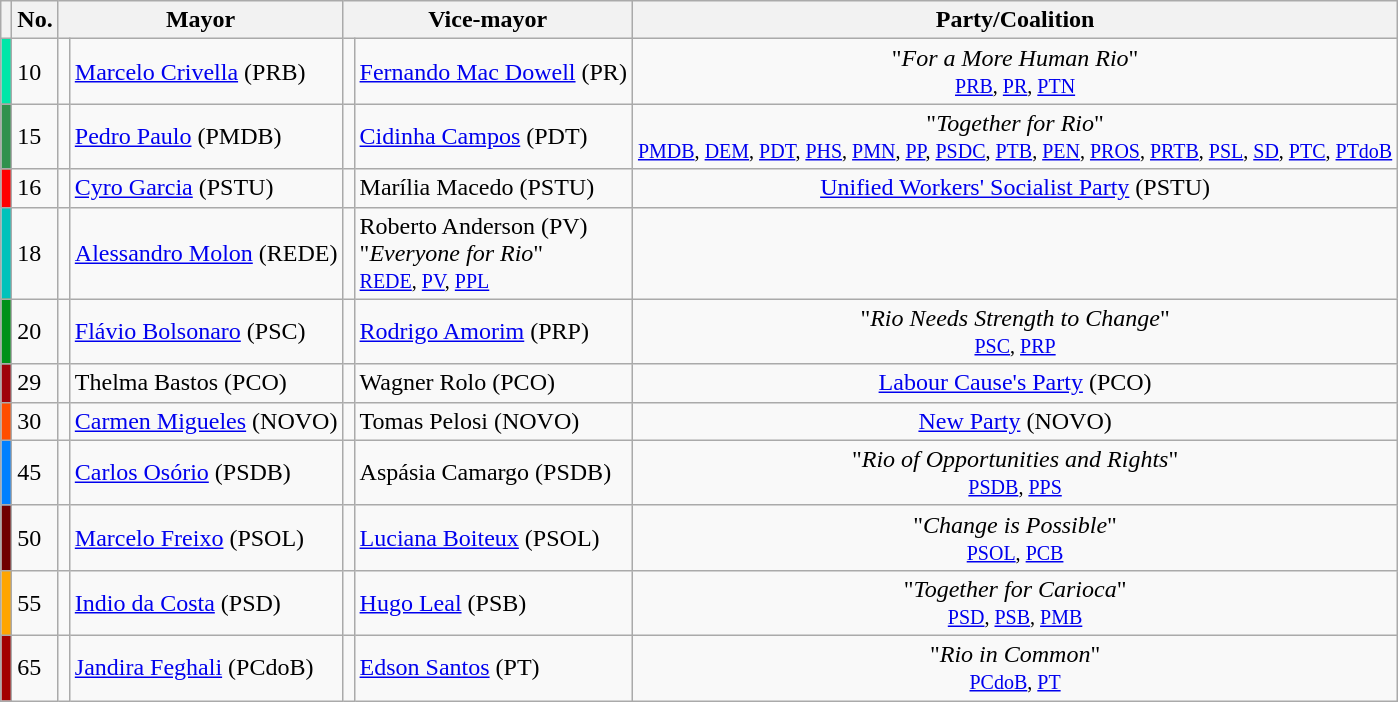<table class="wikitable">
<tr>
<th></th>
<th>No.</th>
<th colspan="2">Mayor</th>
<th colspan="2">Vice-mayor</th>
<th>Party/Coalition</th>
</tr>
<tr>
<td style="color:inherit;background:#00E6A8"></td>
<td>10</td>
<td></td>
<td><a href='#'>Marcelo Crivella</a> (PRB)</td>
<td></td>
<td><a href='#'>Fernando Mac Dowell</a> (PR)</td>
<td style="text-align:center;">"<em>For a More Human Rio</em>"<br><small><a href='#'>PRB</a>, <a href='#'>PR</a>, <a href='#'>PTN</a></small></td>
</tr>
<tr>
<td style="color:inherit;background:#30914D"></td>
<td>15</td>
<td></td>
<td><a href='#'>Pedro Paulo</a> (PMDB)</td>
<td></td>
<td><a href='#'>Cidinha Campos</a> (PDT)</td>
<td style="text-align:center;">"<em>Together for Rio</em>"<br><small><a href='#'>PMDB</a>, <a href='#'>DEM</a>, <a href='#'>PDT</a>, <a href='#'>PHS</a>, <a href='#'>PMN</a>, <a href='#'>PP</a>, <a href='#'>PSDC</a>, <a href='#'>PTB</a>, <a href='#'>PEN</a>, <a href='#'>PROS</a>, <a href='#'>PRTB</a>, <a href='#'>PSL</a>, <a href='#'>SD</a>, <a href='#'>PTC</a>, <a href='#'>PTdoB</a></small></td>
</tr>
<tr>
<td style="color:inherit;background:#FF0000"></td>
<td>16</td>
<td></td>
<td><a href='#'>Cyro Garcia</a> (PSTU)</td>
<td></td>
<td>Marília Macedo (PSTU)</td>
<td style="text-align:center;"><a href='#'>Unified Workers' Socialist Party</a> (PSTU)</td>
</tr>
<tr>
<td style="color:inherit;background:#00C2BB"></td>
<td>18</td>
<td></td>
<td><a href='#'>Alessandro Molon</a> (REDE)</td>
<td></td>
<td>Roberto Anderson (PV)<br><div>"<em>Everyone for Rio</em>"<br><small><a href='#'>REDE</a>, <a href='#'>PV</a>, <a href='#'>PPL</a></small></div></td>
</tr>
<tr>
<td style="color:inherit;background:#009118"></td>
<td>20</td>
<td></td>
<td><a href='#'>Flávio Bolsonaro</a> (PSC)</td>
<td></td>
<td><a href='#'>Rodrigo Amorim</a> (PRP)</td>
<td style="text-align:center;">"<em>Rio Needs Strength to Change</em>"<br><small><a href='#'>PSC</a>, <a href='#'>PRP</a></small></td>
</tr>
<tr>
<td style="color:inherit;background:#9F030A"></td>
<td>29</td>
<td></td>
<td>Thelma Bastos (PCO)</td>
<td></td>
<td>Wagner Rolo (PCO)</td>
<td style="text-align:center;"><a href='#'>Labour Cause's Party</a> (PCO)</td>
</tr>
<tr>
<td style="color:inherit;background:#FF4D00"></td>
<td>30</td>
<td></td>
<td><a href='#'>Carmen Migueles</a> (NOVO)</td>
<td></td>
<td>Tomas Pelosi (NOVO)</td>
<td style="text-align:center;"><a href='#'>New Party</a> (NOVO)</td>
</tr>
<tr>
<td style="color:inherit;background:#0080FF"></td>
<td>45</td>
<td></td>
<td><a href='#'>Carlos Osório</a> (PSDB)</td>
<td></td>
<td>Aspásia Camargo (PSDB)</td>
<td style="text-align:center;">"<em>Rio of Opportunities and Rights</em>"<br><small><a href='#'>PSDB</a>, <a href='#'>PPS</a></small></td>
</tr>
<tr>
<td style="color:inherit;background:#700000"></td>
<td>50</td>
<td></td>
<td><a href='#'>Marcelo Freixo</a> (PSOL)</td>
<td></td>
<td><a href='#'>Luciana Boiteux</a> (PSOL)</td>
<td style="text-align:center;">"<em>Change is Possible</em>"<br><small><a href='#'>PSOL</a>, <a href='#'>PCB</a></small></td>
</tr>
<tr>
<td style="color:inherit;background:#FFA500"></td>
<td>55</td>
<td></td>
<td><a href='#'>Indio da Costa</a> (PSD)</td>
<td></td>
<td><a href='#'>Hugo Leal</a> (PSB)</td>
<td style="text-align:center;">"<em>Together for Carioca</em>"<br><small><a href='#'>PSD</a>, <a href='#'>PSB</a>, <a href='#'>PMB</a></small></td>
</tr>
<tr>
<td style="color:inherit;background:#A30000"></td>
<td>65</td>
<td></td>
<td><a href='#'>Jandira Feghali</a> (PCdoB)</td>
<td></td>
<td><a href='#'>Edson Santos</a> (PT)</td>
<td style="text-align:center;">"<em>Rio in Common</em>"<br><small><a href='#'>PCdoB</a>, <a href='#'>PT</a></small></td>
</tr>
</table>
